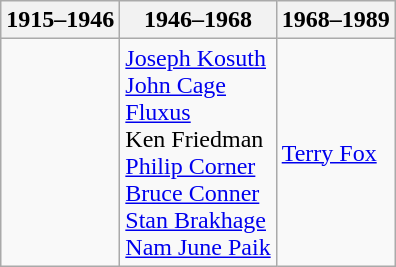<table class="wikitable sortable">
<tr>
<th>1915–1946</th>
<th>1946–1968</th>
<th>1968–1989</th>
</tr>
<tr>
<td></td>
<td><a href='#'>Joseph Kosuth</a><br><a href='#'>John Cage</a><br><a href='#'>Fluxus</a><br>Ken Friedman<br><a href='#'>Philip Corner</a><br><a href='#'>Bruce Conner</a><br><a href='#'>Stan Brakhage</a><br><a href='#'>Nam June Paik</a></td>
<td><a href='#'>Terry Fox</a></td>
</tr>
</table>
